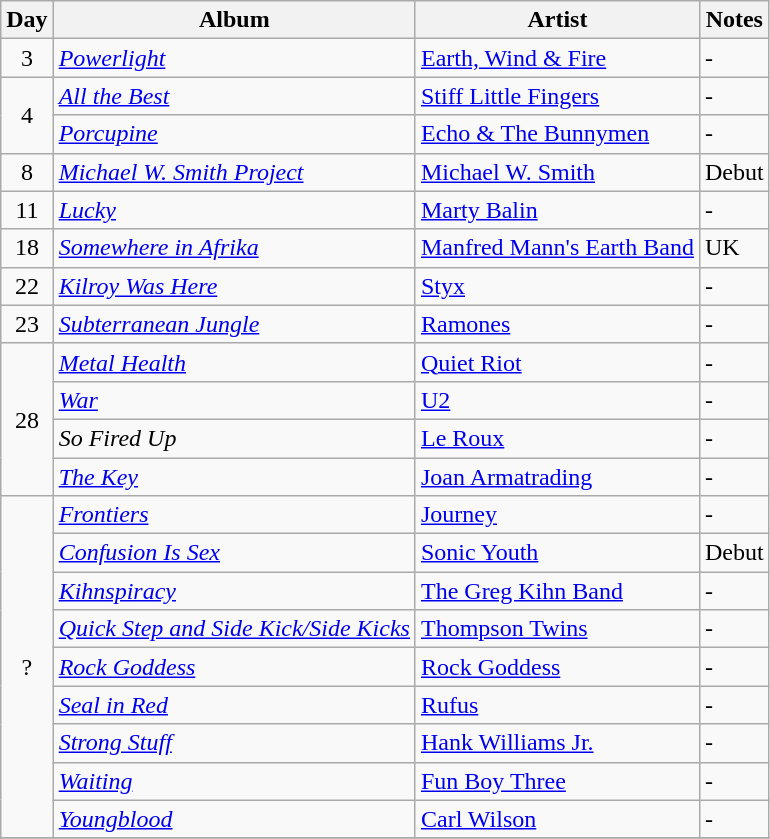<table class="wikitable">
<tr>
<th>Day</th>
<th>Album</th>
<th>Artist</th>
<th>Notes</th>
</tr>
<tr>
<td rowspan="1" align="center">3</td>
<td><em><a href='#'>Powerlight</a></em></td>
<td><a href='#'>Earth, Wind & Fire</a></td>
<td>-</td>
</tr>
<tr>
<td rowspan="2" align="center">4</td>
<td><em><a href='#'>All the Best</a></em></td>
<td><a href='#'>Stiff Little Fingers</a></td>
<td>-</td>
</tr>
<tr>
<td><em><a href='#'>Porcupine</a></em></td>
<td><a href='#'>Echo & The Bunnymen</a></td>
<td>-</td>
</tr>
<tr>
<td rowspan="1" align="center">8</td>
<td><em><a href='#'>Michael W. Smith Project</a></em></td>
<td><a href='#'>Michael W. Smith</a></td>
<td>Debut</td>
</tr>
<tr>
<td rowspan="1" align="center">11</td>
<td><em><a href='#'>Lucky</a></em></td>
<td><a href='#'>Marty Balin</a></td>
<td>-</td>
</tr>
<tr>
<td rowspan="1" align="center">18</td>
<td><em><a href='#'>Somewhere in Afrika</a></em></td>
<td><a href='#'>Manfred Mann's Earth Band</a></td>
<td>UK</td>
</tr>
<tr>
<td rowspan="1" align="center">22</td>
<td><em><a href='#'>Kilroy Was Here</a></em></td>
<td><a href='#'>Styx</a></td>
<td>-</td>
</tr>
<tr>
<td rowspan="1" align="center">23</td>
<td><em><a href='#'>Subterranean Jungle</a></em></td>
<td><a href='#'>Ramones</a></td>
<td>-</td>
</tr>
<tr>
<td rowspan="4" align="center">28</td>
<td><em><a href='#'>Metal Health</a></em></td>
<td><a href='#'>Quiet Riot</a></td>
<td>-</td>
</tr>
<tr>
<td><em><a href='#'>War</a></em></td>
<td><a href='#'>U2</a></td>
<td>-</td>
</tr>
<tr>
<td><em>So Fired Up</em></td>
<td><a href='#'>Le Roux</a></td>
<td>-</td>
</tr>
<tr>
<td><em><a href='#'>The Key</a></em></td>
<td><a href='#'>Joan Armatrading</a></td>
<td>-</td>
</tr>
<tr>
<td rowspan="9" align="center">?</td>
<td><em><a href='#'>Frontiers</a></em></td>
<td><a href='#'>Journey</a></td>
<td>-</td>
</tr>
<tr>
<td><em><a href='#'>Confusion Is Sex</a></em></td>
<td><a href='#'>Sonic Youth</a></td>
<td>Debut</td>
</tr>
<tr>
<td><em><a href='#'>Kihnspiracy</a></em></td>
<td><a href='#'>The Greg Kihn Band</a></td>
<td>-</td>
</tr>
<tr>
<td><em><a href='#'>Quick Step and Side Kick/Side Kicks</a></em></td>
<td><a href='#'>Thompson Twins</a></td>
<td>-</td>
</tr>
<tr>
<td><em><a href='#'>Rock Goddess</a></em></td>
<td><a href='#'>Rock Goddess</a></td>
<td>-</td>
</tr>
<tr>
<td><em><a href='#'>Seal in Red</a></em></td>
<td><a href='#'>Rufus</a></td>
<td>-</td>
</tr>
<tr>
<td><em><a href='#'>Strong Stuff</a></em></td>
<td><a href='#'>Hank Williams Jr.</a></td>
<td>-</td>
</tr>
<tr>
<td><em><a href='#'>Waiting</a></em></td>
<td><a href='#'>Fun Boy Three</a></td>
<td>-</td>
</tr>
<tr>
<td><em><a href='#'>Youngblood</a></em></td>
<td><a href='#'>Carl Wilson</a></td>
<td>-</td>
</tr>
<tr>
</tr>
</table>
